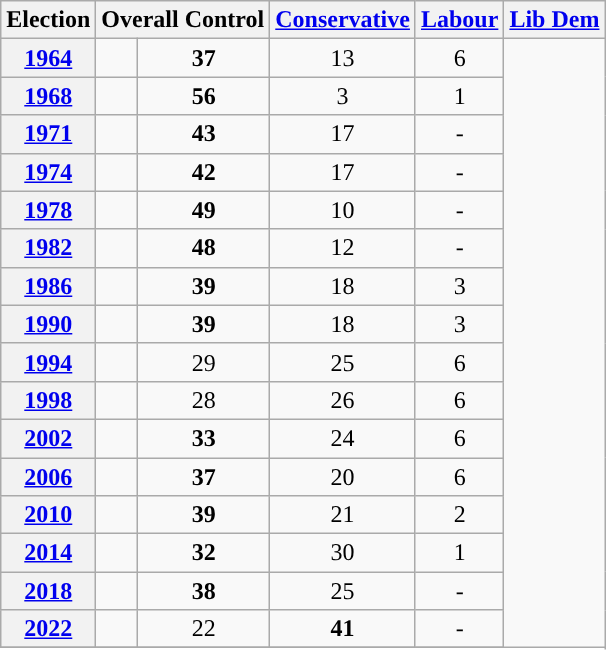<table class="wikitable">
<tr>
<th>Election</th>
<th colspan=2>Overall Control</th>
<th><a href='#'>Conservative</a></th>
<th><a href='#'>Labour</a></th>
<th><a href='#'>Lib Dem</a></th>
</tr>
<tr>
<th><a href='#'>1964</a></th>
<td></td>
<td style="text-align: center;"><strong>37</strong></td>
<td style="text-align: center;">13</td>
<td style="text-align: center;">6</td>
</tr>
<tr>
<th><a href='#'>1968</a></th>
<td></td>
<td style="text-align: center;"><strong>56</strong></td>
<td style="text-align: center;">3</td>
<td style="text-align: center;">1</td>
</tr>
<tr>
<th><a href='#'>1971</a></th>
<td></td>
<td style="text-align: center;"><strong>43</strong></td>
<td style="text-align: center;">17</td>
<td style="text-align: center;">-</td>
</tr>
<tr>
<th><a href='#'>1974</a></th>
<td></td>
<td style="text-align: center;"><strong>42</strong></td>
<td style="text-align: center;">17</td>
<td style="text-align: center;">-</td>
</tr>
<tr>
<th><a href='#'>1978</a></th>
<td></td>
<td style="text-align: center;"><strong>49</strong></td>
<td style="text-align: center;">10</td>
<td style="text-align: center;">-</td>
</tr>
<tr>
<th><a href='#'>1982</a></th>
<td></td>
<td style="text-align: center;"><strong>48</strong></td>
<td style="text-align: center;">12</td>
<td style="text-align: center;">-</td>
</tr>
<tr>
<th><a href='#'>1986</a></th>
<td></td>
<td style="text-align: center;"><strong>39</strong></td>
<td style="text-align: center;">18</td>
<td style="text-align: center;">3</td>
</tr>
<tr>
<th><a href='#'>1990</a></th>
<td></td>
<td style="text-align: center;"><strong>39</strong></td>
<td style="text-align: center;">18</td>
<td style="text-align: center;">3</td>
</tr>
<tr>
<th><a href='#'>1994</a></th>
<td></td>
<td style="text-align: center;">29</td>
<td style="text-align: center;">25</td>
<td style="text-align: center;">6</td>
</tr>
<tr>
<th><a href='#'>1998</a></th>
<td></td>
<td style="text-align: center;">28</td>
<td style="text-align: center;">26</td>
<td style="text-align: center;">6</td>
</tr>
<tr>
<th><a href='#'>2002</a></th>
<td></td>
<td style="text-align: center;"><strong>33</strong></td>
<td style="text-align: center;">24</td>
<td style="text-align: center;">6</td>
</tr>
<tr>
<th><a href='#'>2006</a></th>
<td></td>
<td style="text-align: center;"><strong>37</strong></td>
<td style="text-align: center;">20</td>
<td style="text-align: center;">6</td>
</tr>
<tr>
<th><a href='#'>2010</a></th>
<td></td>
<td style="text-align: center;"><strong>39</strong></td>
<td style="text-align: center;">21</td>
<td style="text-align: center;">2</td>
</tr>
<tr>
<th><a href='#'>2014</a></th>
<td></td>
<td style="text-align: center;"><strong>32</strong></td>
<td style="text-align: center;">30</td>
<td style="text-align: center;">1</td>
</tr>
<tr>
<th><a href='#'>2018</a></th>
<td></td>
<td style="text-align: center;"><strong>38</strong></td>
<td style="text-align: center;">25</td>
<td style="text-align: center;">-</td>
</tr>
<tr>
<th><a href='#'>2022</a></th>
<td></td>
<td style="text-align: center;">22</td>
<td style="text-align: center;"><strong>41</strong></td>
<td style="text-align: center;">-</td>
</tr>
<tr>
</tr>
</table>
